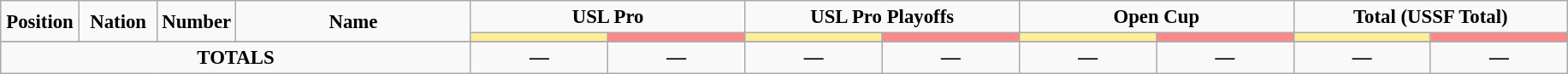<table class="wikitable" style="font-size: 95%; text-align: center;">
<tr style="text-align:center;">
<td rowspan="2"  style="width:5%; "><strong>Position</strong></td>
<td rowspan="2"  style="width:5%; "><strong>Nation</strong></td>
<td rowspan="2"  style="width:5%; "><strong>Number</strong></td>
<td rowspan="2"  style="width:15%; "><strong>Name</strong></td>
<td colspan="2"><strong>USL Pro</strong></td>
<td colspan="2"><strong>USL Pro Playoffs</strong></td>
<td colspan="2"><strong>Open Cup</strong></td>
<td colspan="2"><strong>Total (USSF Total)</strong></td>
</tr>
<tr>
<th style="width:60px; background:#fe9;"></th>
<th style="width:60px; background:#ff8888;"></th>
<th style="width:60px; background:#fe9;"></th>
<th style="width:60px; background:#ff8888;"></th>
<th style="width:60px; background:#fe9;"></th>
<th style="width:60px; background:#ff8888;"></th>
<th style="width:60px; background:#fe9;"></th>
<th style="width:60px; background:#ff8888;"></th>
</tr>
<tr>
</tr>
<tr>
<td colspan=4><strong>TOTALS</strong></td>
<td><strong>—</strong></td>
<td><strong>—</strong></td>
<td><strong>—</strong></td>
<td><strong>—</strong></td>
<td><strong>—</strong></td>
<td><strong>—</strong></td>
<td><strong>—</strong></td>
<td><strong>—</strong></td>
</tr>
</table>
